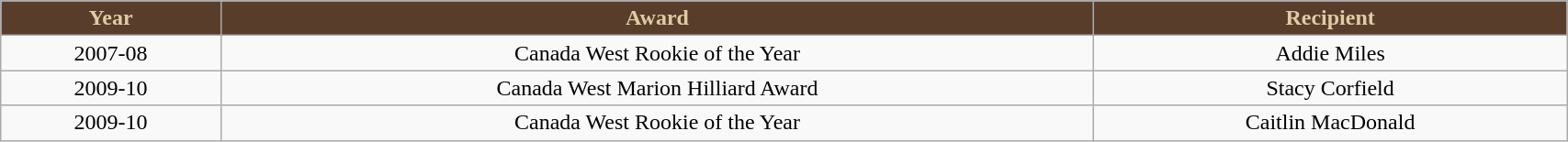<table class="wikitable" width="90%">
<tr align="center"  style="background:#593D2B;color:#DDCCA5;">
<td><strong>Year</strong></td>
<td><strong>Award</strong></td>
<td><strong>Recipient</strong></td>
</tr>
<tr align="center" bgcolor="">
<td>2007-08</td>
<td>Canada West Rookie of the Year</td>
<td>Addie Miles</td>
</tr>
<tr align="center" bgcolor="">
<td>2009-10</td>
<td>Canada West Marion Hilliard Award</td>
<td>Stacy Corfield</td>
</tr>
<tr align="center" bgcolor="">
<td>2009-10</td>
<td>Canada West Rookie of the Year</td>
<td>Caitlin MacDonald</td>
</tr>
</table>
